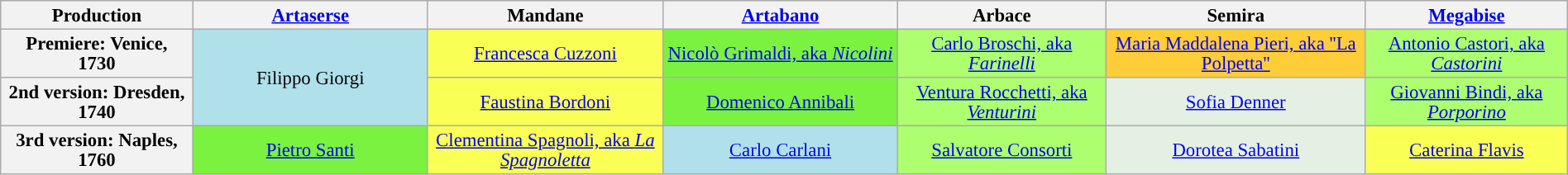<table class="wikitable" style="text-align:center; font-size:95%; line-height:16px; width:100%">
<tr>
<th colspan=2 scope="col" style "width:8%">Production</th>
<th scope="col" style="width:15%"><a href='#'>Artaserse</a></th>
<th scope="col" style="width:15%">Mandane</th>
<th scope="col" style="width:15%"><a href='#'>Artabano</a></th>
<th scope="col" style "width:15%">Arbace</th>
<th scope="col" style "width:15%">Semira</th>
<th scope="col" style "width:15%"><a href='#'>Megabise</a></th>
</tr>
<tr>
<th colspan=2 scope="row">Premiere: Venice,  1730</th>
<td rowspan="2" style="background-color: #B0E0E9;">Filippo Giorgi</td>
<td style="background-color: #FAFF56;"><a href='#'>Francesca Cuzzoni</a></td>
<td style="background-color: #7BF23F;"><a href='#'>Nicolò Grimaldi, aka <em>Nicolini</em></a></td>
<td style="background-color: #ADFF6F;"><a href='#'>Carlo Broschi, aka <em>Farinelli</em></a></td>
<td style="background-color: #FFCD38;"><a href='#'>Maria Maddalena Pieri, aka ''La Polpetta''</a></td>
<td style="background-color: #ADFF6F;"><a href='#'>Antonio Castori, aka <em>Castorini</em></a></td>
</tr>
<tr>
<th colspan="2" scope="row">2nd version: Dresden, 1740</th>
<td style="background-color: #FAFF56;"><a href='#'>Faustina Bordoni</a></td>
<td style="background-color: #7BF23F;"><a href='#'>Domenico Annibali</a></td>
<td style="background-color: #ADFF6F;"><a href='#'>Ventura Rocchetti, aka <em>Venturini</em></a></td>
<td style="background-color: #E3F0E3;"><a href='#'>Sofia Denner</a></td>
<td style="background-color: #ADFF6F;"><a href='#'>Giovanni Bindi, aka <em>Porporino</em></a></td>
</tr>
<tr>
<th colspan=2 scope="row">3rd version: Naples, 1760</th>
<td style="background-color: #7BF23F;"><a href='#'>Pietro Santi</a></td>
<td style="background-color: #FAFF56;"><a href='#'>Clementina Spagnoli, aka <em>La Spagnoletta</em></a></td>
<td style="background-color: #B0E0E9;"><a href='#'>Carlo Carlani</a></td>
<td style="background-color: #ADFF6F;"><a href='#'>Salvatore Consorti</a></td>
<td style="background-color: #E3F0E3;"><a href='#'>Dorotea Sabatini</a></td>
<td style="background-color: #FAFF56;"><a href='#'>Caterina Flavis</a></td>
</tr>
</table>
